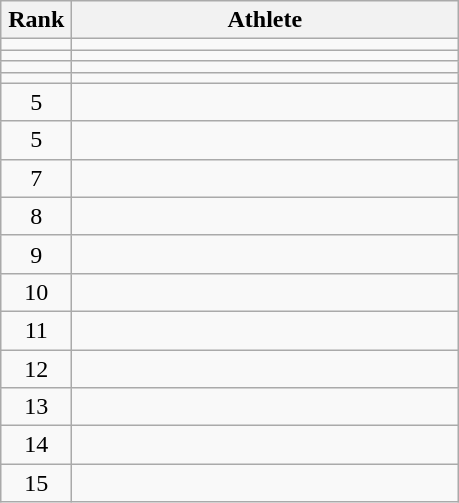<table class="wikitable" style="text-align: center;">
<tr>
<th width=40>Rank</th>
<th width=250>Athlete</th>
</tr>
<tr>
<td></td>
<td align="left"></td>
</tr>
<tr>
<td></td>
<td align="left"></td>
</tr>
<tr>
<td></td>
<td align="left"></td>
</tr>
<tr>
<td></td>
<td align="left"></td>
</tr>
<tr>
<td>5</td>
<td align="left"></td>
</tr>
<tr>
<td>5</td>
<td align="left"></td>
</tr>
<tr>
<td>7</td>
<td align="left"></td>
</tr>
<tr>
<td>8</td>
<td align="left"></td>
</tr>
<tr>
<td>9</td>
<td align="left"></td>
</tr>
<tr>
<td>10</td>
<td align="left"></td>
</tr>
<tr>
<td>11</td>
<td align="left"></td>
</tr>
<tr>
<td>12</td>
<td align="left"></td>
</tr>
<tr>
<td>13</td>
<td align="left"></td>
</tr>
<tr>
<td>14</td>
<td align="left"></td>
</tr>
<tr>
<td>15</td>
<td align="left"></td>
</tr>
</table>
